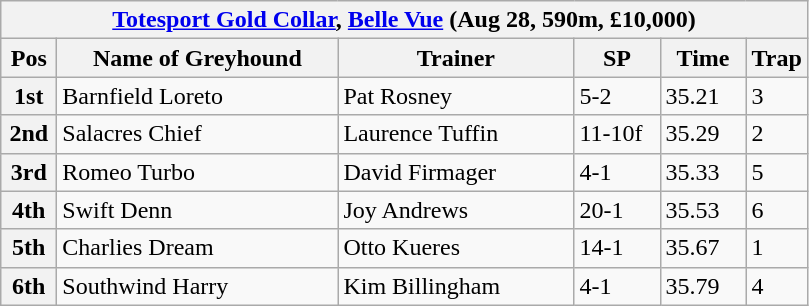<table class="wikitable">
<tr>
<th colspan="6"><a href='#'>Totesport Gold Collar</a>, <a href='#'>Belle Vue</a> (Aug 28, 590m, £10,000)</th>
</tr>
<tr>
<th width=30>Pos</th>
<th width=180>Name of Greyhound</th>
<th width=150>Trainer</th>
<th width=50>SP</th>
<th width=50>Time</th>
<th width=30>Trap</th>
</tr>
<tr>
<th>1st</th>
<td>Barnfield Loreto</td>
<td>Pat Rosney</td>
<td>5-2</td>
<td>35.21</td>
<td>3</td>
</tr>
<tr>
<th>2nd</th>
<td>Salacres Chief</td>
<td>Laurence Tuffin</td>
<td>11-10f</td>
<td>35.29</td>
<td>2</td>
</tr>
<tr>
<th>3rd</th>
<td>Romeo Turbo</td>
<td>David Firmager</td>
<td>4-1</td>
<td>35.33</td>
<td>5</td>
</tr>
<tr>
<th>4th</th>
<td>Swift Denn</td>
<td>Joy Andrews</td>
<td>20-1</td>
<td>35.53</td>
<td>6</td>
</tr>
<tr>
<th>5th</th>
<td>Charlies Dream</td>
<td>Otto Kueres</td>
<td>14-1</td>
<td>35.67</td>
<td>1</td>
</tr>
<tr>
<th>6th</th>
<td>Southwind Harry</td>
<td>Kim Billingham</td>
<td>4-1</td>
<td>35.79</td>
<td>4</td>
</tr>
</table>
